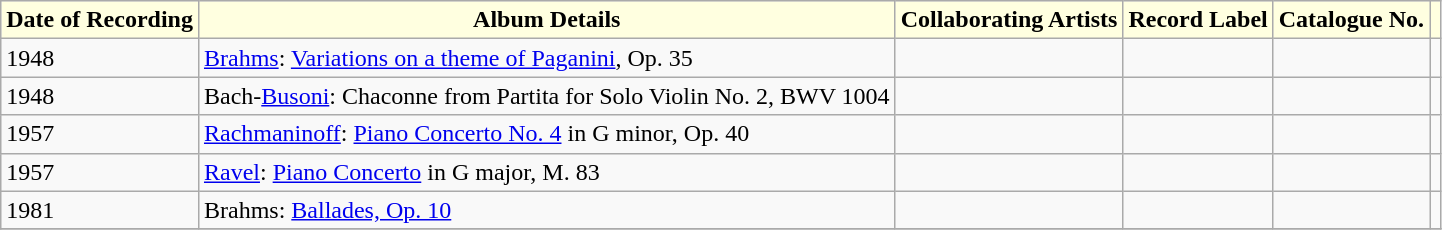<table class="sortable wikitable toccolours">
<tr>
<th style="background:lightyellow; color:black;">Date of Recording</th>
<th style="background:lightyellow; color:black;">Album Details</th>
<th style="background:lightyellow; color:black;">Collaborating Artists</th>
<th style="background:lightyellow; color:black;">Record Label</th>
<th style="background:lightyellow; color:black;">Catalogue No.</th>
<th style="background:lightyellow; color:black;"></th>
</tr>
<tr>
<td>1948</td>
<td><a href='#'>Brahms</a>: <a href='#'>Variations on a theme of Paganini</a>, Op. 35</td>
<td></td>
<td></td>
<td></td>
<td></td>
</tr>
<tr>
<td>1948</td>
<td>Bach-<a href='#'>Busoni</a>: Chaconne from Partita for Solo Violin No. 2, BWV 1004</td>
<td></td>
<td></td>
<td></td>
<td></td>
</tr>
<tr>
<td>1957</td>
<td><a href='#'>Rachmaninoff</a>: <a href='#'>Piano Concerto No. 4</a> in G minor, Op. 40</td>
<td></td>
<td></td>
<td></td>
<td></td>
</tr>
<tr>
<td>1957</td>
<td><a href='#'>Ravel</a>: <a href='#'>Piano Concerto</a> in G major, M. 83</td>
<td></td>
<td></td>
<td></td>
<td></td>
</tr>
<tr>
<td>1981</td>
<td>Brahms: <a href='#'>Ballades, Op. 10</a></td>
<td></td>
<td></td>
<td></td>
<td></td>
</tr>
<tr>
</tr>
</table>
